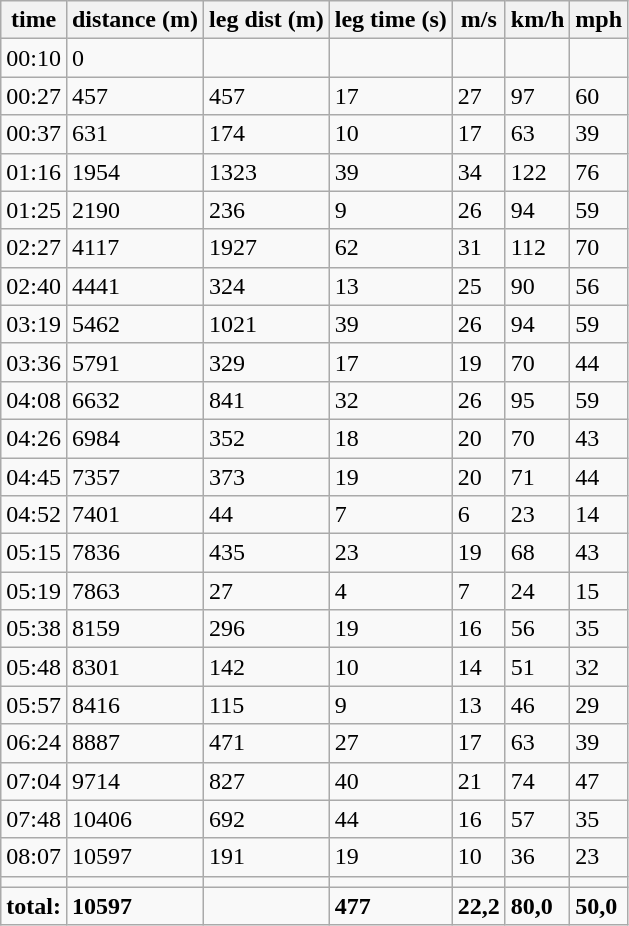<table class="wikitable">
<tr>
<th>time</th>
<th>distance (m)</th>
<th>leg dist (m)</th>
<th>leg time (s)</th>
<th>m/s</th>
<th>km/h</th>
<th>mph</th>
</tr>
<tr>
<td>00:10</td>
<td>0</td>
<td></td>
<td></td>
<td></td>
<td></td>
<td></td>
</tr>
<tr>
<td>00:27</td>
<td>457</td>
<td>457</td>
<td>17</td>
<td>27</td>
<td>97</td>
<td>60</td>
</tr>
<tr>
<td>00:37</td>
<td>631</td>
<td>174</td>
<td>10</td>
<td>17</td>
<td>63</td>
<td>39</td>
</tr>
<tr>
<td>01:16</td>
<td>1954</td>
<td>1323</td>
<td>39</td>
<td>34</td>
<td>122</td>
<td>76</td>
</tr>
<tr>
<td>01:25</td>
<td>2190</td>
<td>236</td>
<td>9</td>
<td>26</td>
<td>94</td>
<td>59</td>
</tr>
<tr>
<td>02:27</td>
<td>4117</td>
<td>1927</td>
<td>62</td>
<td>31</td>
<td>112</td>
<td>70</td>
</tr>
<tr>
<td>02:40</td>
<td>4441</td>
<td>324</td>
<td>13</td>
<td>25</td>
<td>90</td>
<td>56</td>
</tr>
<tr>
<td>03:19</td>
<td>5462</td>
<td>1021</td>
<td>39</td>
<td>26</td>
<td>94</td>
<td>59</td>
</tr>
<tr>
<td>03:36</td>
<td>5791</td>
<td>329</td>
<td>17</td>
<td>19</td>
<td>70</td>
<td>44</td>
</tr>
<tr>
<td>04:08</td>
<td>6632</td>
<td>841</td>
<td>32</td>
<td>26</td>
<td>95</td>
<td>59</td>
</tr>
<tr>
<td>04:26</td>
<td>6984</td>
<td>352</td>
<td>18</td>
<td>20</td>
<td>70</td>
<td>43</td>
</tr>
<tr>
<td>04:45</td>
<td>7357</td>
<td>373</td>
<td>19</td>
<td>20</td>
<td>71</td>
<td>44</td>
</tr>
<tr>
<td>04:52</td>
<td>7401</td>
<td>44</td>
<td>7</td>
<td>6</td>
<td>23</td>
<td>14</td>
</tr>
<tr>
<td>05:15</td>
<td>7836</td>
<td>435</td>
<td>23</td>
<td>19</td>
<td>68</td>
<td>43</td>
</tr>
<tr>
<td>05:19</td>
<td>7863</td>
<td>27</td>
<td>4</td>
<td>7</td>
<td>24</td>
<td>15</td>
</tr>
<tr>
<td>05:38</td>
<td>8159</td>
<td>296</td>
<td>19</td>
<td>16</td>
<td>56</td>
<td>35</td>
</tr>
<tr>
<td>05:48</td>
<td>8301</td>
<td>142</td>
<td>10</td>
<td>14</td>
<td>51</td>
<td>32</td>
</tr>
<tr>
<td>05:57</td>
<td>8416</td>
<td>115</td>
<td>9</td>
<td>13</td>
<td>46</td>
<td>29</td>
</tr>
<tr>
<td>06:24</td>
<td>8887</td>
<td>471</td>
<td>27</td>
<td>17</td>
<td>63</td>
<td>39</td>
</tr>
<tr>
<td>07:04</td>
<td>9714</td>
<td>827</td>
<td>40</td>
<td>21</td>
<td>74</td>
<td>47</td>
</tr>
<tr>
<td>07:48</td>
<td>10406</td>
<td>692</td>
<td>44</td>
<td>16</td>
<td>57</td>
<td>35</td>
</tr>
<tr>
<td>08:07</td>
<td>10597</td>
<td>191</td>
<td>19</td>
<td>10</td>
<td>36</td>
<td>23</td>
</tr>
<tr>
<td></td>
<td></td>
<td></td>
<td></td>
<td></td>
<td></td>
<td></td>
</tr>
<tr>
<td><strong>total:</strong></td>
<td><strong>10597</strong></td>
<td><strong> </strong></td>
<td><strong>477</strong></td>
<td><strong>22,2</strong></td>
<td><strong>80,0</strong></td>
<td><strong>50,0</strong></td>
</tr>
</table>
